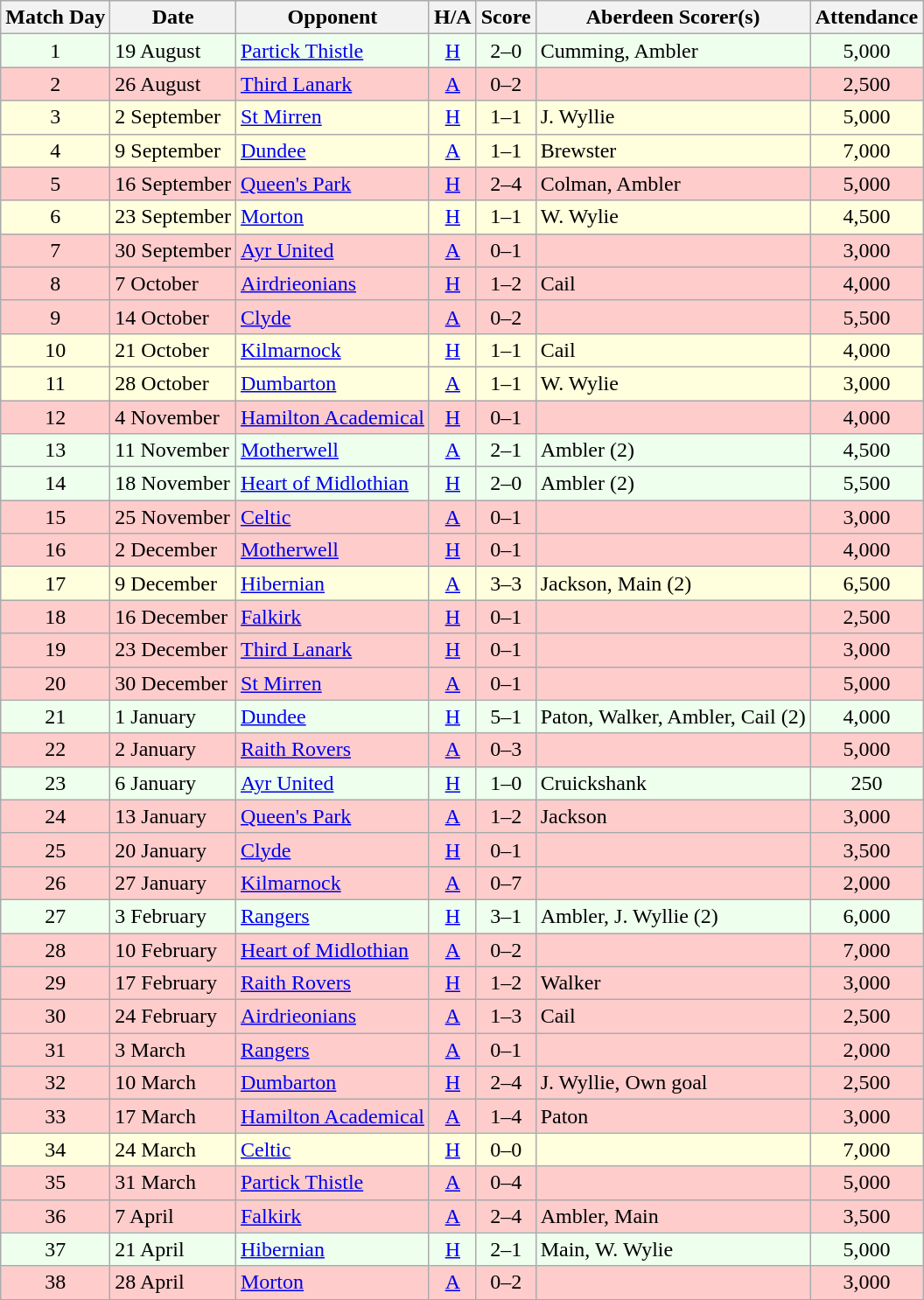<table class="wikitable" style="text-align:center">
<tr>
<th>Match Day</th>
<th>Date</th>
<th>Opponent</th>
<th>H/A</th>
<th>Score</th>
<th>Aberdeen Scorer(s)</th>
<th>Attendance</th>
</tr>
<tr bgcolor=#EEFFEE>
<td>1</td>
<td align=left>19 August</td>
<td align=left><a href='#'>Partick Thistle</a></td>
<td><a href='#'>H</a></td>
<td>2–0</td>
<td align=left>Cumming, Ambler</td>
<td>5,000</td>
</tr>
<tr bgcolor=#FFCCCC>
<td>2</td>
<td align=left>26 August</td>
<td align=left><a href='#'>Third Lanark</a></td>
<td><a href='#'>A</a></td>
<td>0–2</td>
<td align=left></td>
<td>2,500</td>
</tr>
<tr bgcolor=#FFFFDD>
<td>3</td>
<td align=left>2 September</td>
<td align=left><a href='#'>St Mirren</a></td>
<td><a href='#'>H</a></td>
<td>1–1</td>
<td align=left>J. Wyllie</td>
<td>5,000</td>
</tr>
<tr bgcolor=#FFFFDD>
<td>4</td>
<td align=left>9 September</td>
<td align=left><a href='#'>Dundee</a></td>
<td><a href='#'>A</a></td>
<td>1–1</td>
<td align=left>Brewster</td>
<td>7,000</td>
</tr>
<tr bgcolor=#FFCCCC>
<td>5</td>
<td align=left>16 September</td>
<td align=left><a href='#'>Queen's Park</a></td>
<td><a href='#'>H</a></td>
<td>2–4</td>
<td align=left>Colman, Ambler</td>
<td>5,000</td>
</tr>
<tr bgcolor=#FFFFDD>
<td>6</td>
<td align=left>23 September</td>
<td align=left><a href='#'>Morton</a></td>
<td><a href='#'>H</a></td>
<td>1–1</td>
<td align=left>W. Wylie</td>
<td>4,500</td>
</tr>
<tr bgcolor=#FFCCCC>
<td>7</td>
<td align=left>30 September</td>
<td align=left><a href='#'>Ayr United</a></td>
<td><a href='#'>A</a></td>
<td>0–1</td>
<td align=left></td>
<td>3,000</td>
</tr>
<tr bgcolor=#FFCCCC>
<td>8</td>
<td align=left>7 October</td>
<td align=left><a href='#'>Airdrieonians</a></td>
<td><a href='#'>H</a></td>
<td>1–2</td>
<td align=left>Cail</td>
<td>4,000</td>
</tr>
<tr bgcolor=#FFCCCC>
<td>9</td>
<td align=left>14 October</td>
<td align=left><a href='#'>Clyde</a></td>
<td><a href='#'>A</a></td>
<td>0–2</td>
<td align=left></td>
<td>5,500</td>
</tr>
<tr bgcolor=#FFFFDD>
<td>10</td>
<td align=left>21 October</td>
<td align=left><a href='#'>Kilmarnock</a></td>
<td><a href='#'>H</a></td>
<td>1–1</td>
<td align=left>Cail</td>
<td>4,000</td>
</tr>
<tr bgcolor=#FFFFDD>
<td>11</td>
<td align=left>28 October</td>
<td align=left><a href='#'>Dumbarton</a></td>
<td><a href='#'>A</a></td>
<td>1–1</td>
<td align=left>W. Wylie</td>
<td>3,000</td>
</tr>
<tr bgcolor=#FFCCCC>
<td>12</td>
<td align=left>4 November</td>
<td align=left><a href='#'>Hamilton Academical</a></td>
<td><a href='#'>H</a></td>
<td>0–1</td>
<td align=left></td>
<td>4,000</td>
</tr>
<tr bgcolor=#EEFFEE>
<td>13</td>
<td align=left>11 November</td>
<td align=left><a href='#'>Motherwell</a></td>
<td><a href='#'>A</a></td>
<td>2–1</td>
<td align=left>Ambler (2)</td>
<td>4,500</td>
</tr>
<tr bgcolor=#EEFFEE>
<td>14</td>
<td align=left>18 November</td>
<td align=left><a href='#'>Heart of Midlothian</a></td>
<td><a href='#'>H</a></td>
<td>2–0</td>
<td align=left>Ambler (2)</td>
<td>5,500</td>
</tr>
<tr bgcolor=#FFCCCC>
<td>15</td>
<td align=left>25 November</td>
<td align=left><a href='#'>Celtic</a></td>
<td><a href='#'>A</a></td>
<td>0–1</td>
<td align=left></td>
<td>3,000</td>
</tr>
<tr bgcolor=#FFCCCC>
<td>16</td>
<td align=left>2 December</td>
<td align=left><a href='#'>Motherwell</a></td>
<td><a href='#'>H</a></td>
<td>0–1</td>
<td align=left></td>
<td>4,000</td>
</tr>
<tr bgcolor=#FFFFDD>
<td>17</td>
<td align=left>9 December</td>
<td align=left><a href='#'>Hibernian</a></td>
<td><a href='#'>A</a></td>
<td>3–3</td>
<td align=left>Jackson, Main (2)</td>
<td>6,500</td>
</tr>
<tr bgcolor=#FFCCCC>
<td>18</td>
<td align=left>16 December</td>
<td align=left><a href='#'>Falkirk</a></td>
<td><a href='#'>H</a></td>
<td>0–1</td>
<td align=left></td>
<td>2,500</td>
</tr>
<tr bgcolor=#FFCCCC>
<td>19</td>
<td align=left>23 December</td>
<td align=left><a href='#'>Third Lanark</a></td>
<td><a href='#'>H</a></td>
<td>0–1</td>
<td align=left></td>
<td>3,000</td>
</tr>
<tr bgcolor=#FFCCCC>
<td>20</td>
<td align=left>30 December</td>
<td align=left><a href='#'>St Mirren</a></td>
<td><a href='#'>A</a></td>
<td>0–1</td>
<td align=left></td>
<td>5,000</td>
</tr>
<tr bgcolor=#EEFFEE>
<td>21</td>
<td align=left>1 January</td>
<td align=left><a href='#'>Dundee</a></td>
<td><a href='#'>H</a></td>
<td>5–1</td>
<td align=left>Paton, Walker, Ambler, Cail (2)</td>
<td>4,000</td>
</tr>
<tr bgcolor=#FFCCCC>
<td>22</td>
<td align=left>2 January</td>
<td align=left><a href='#'>Raith Rovers</a></td>
<td><a href='#'>A</a></td>
<td>0–3</td>
<td align=left></td>
<td>5,000</td>
</tr>
<tr bgcolor=#EEFFEE>
<td>23</td>
<td align=left>6 January</td>
<td align=left><a href='#'>Ayr United</a></td>
<td><a href='#'>H</a></td>
<td>1–0</td>
<td align=left>Cruickshank</td>
<td>250</td>
</tr>
<tr bgcolor=#FFCCCC>
<td>24</td>
<td align=left>13 January</td>
<td align=left><a href='#'>Queen's Park</a></td>
<td><a href='#'>A</a></td>
<td>1–2</td>
<td align=left>Jackson</td>
<td>3,000</td>
</tr>
<tr bgcolor=#FFCCCC>
<td>25</td>
<td align=left>20 January</td>
<td align=left><a href='#'>Clyde</a></td>
<td><a href='#'>H</a></td>
<td>0–1</td>
<td align=left></td>
<td>3,500</td>
</tr>
<tr bgcolor=#FFCCCC>
<td>26</td>
<td align=left>27 January</td>
<td align=left><a href='#'>Kilmarnock</a></td>
<td><a href='#'>A</a></td>
<td>0–7</td>
<td align=left></td>
<td>2,000</td>
</tr>
<tr bgcolor=#EEFFEE>
<td>27</td>
<td align=left>3 February</td>
<td align=left><a href='#'>Rangers</a></td>
<td><a href='#'>H</a></td>
<td>3–1</td>
<td align=left>Ambler, J. Wyllie (2)</td>
<td>6,000</td>
</tr>
<tr bgcolor=#FFCCCC>
<td>28</td>
<td align=left>10 February</td>
<td align=left><a href='#'>Heart of Midlothian</a></td>
<td><a href='#'>A</a></td>
<td>0–2</td>
<td align=left></td>
<td>7,000</td>
</tr>
<tr bgcolor=#FFCCCC>
<td>29</td>
<td align=left>17 February</td>
<td align=left><a href='#'>Raith Rovers</a></td>
<td><a href='#'>H</a></td>
<td>1–2</td>
<td align=left>Walker</td>
<td>3,000</td>
</tr>
<tr bgcolor=#FFCCCC>
<td>30</td>
<td align=left>24 February</td>
<td align=left><a href='#'>Airdrieonians</a></td>
<td><a href='#'>A</a></td>
<td>1–3</td>
<td align=left>Cail</td>
<td>2,500</td>
</tr>
<tr bgcolor=#FFCCCC>
<td>31</td>
<td align=left>3 March</td>
<td align=left><a href='#'>Rangers</a></td>
<td><a href='#'>A</a></td>
<td>0–1</td>
<td align=left></td>
<td>2,000</td>
</tr>
<tr bgcolor=#FFCCCC>
<td>32</td>
<td align=left>10 March</td>
<td align=left><a href='#'>Dumbarton</a></td>
<td><a href='#'>H</a></td>
<td>2–4</td>
<td align=left>J. Wyllie, Own goal</td>
<td>2,500</td>
</tr>
<tr bgcolor=#FFCCCC>
<td>33</td>
<td align=left>17 March</td>
<td align=left><a href='#'>Hamilton Academical</a></td>
<td><a href='#'>A</a></td>
<td>1–4</td>
<td align=left>Paton</td>
<td>3,000</td>
</tr>
<tr bgcolor=#FFFFDD>
<td>34</td>
<td align=left>24 March</td>
<td align=left><a href='#'>Celtic</a></td>
<td><a href='#'>H</a></td>
<td>0–0</td>
<td align=left></td>
<td>7,000</td>
</tr>
<tr bgcolor=#FFCCCC>
<td>35</td>
<td align=left>31 March</td>
<td align=left><a href='#'>Partick Thistle</a></td>
<td><a href='#'>A</a></td>
<td>0–4</td>
<td align=left></td>
<td>5,000</td>
</tr>
<tr bgcolor=#FFCCCC>
<td>36</td>
<td align=left>7 April</td>
<td align=left><a href='#'>Falkirk</a></td>
<td><a href='#'>A</a></td>
<td>2–4</td>
<td align=left>Ambler, Main</td>
<td>3,500</td>
</tr>
<tr bgcolor=#EEFFEE>
<td>37</td>
<td align=left>21 April</td>
<td align=left><a href='#'>Hibernian</a></td>
<td><a href='#'>H</a></td>
<td>2–1</td>
<td align=left>Main, W. Wylie</td>
<td>5,000</td>
</tr>
<tr bgcolor=#FFCCCC>
<td>38</td>
<td align=left>28 April</td>
<td align=left><a href='#'>Morton</a></td>
<td><a href='#'>A</a></td>
<td>0–2</td>
<td align=left></td>
<td>3,000</td>
</tr>
<tr>
</tr>
</table>
